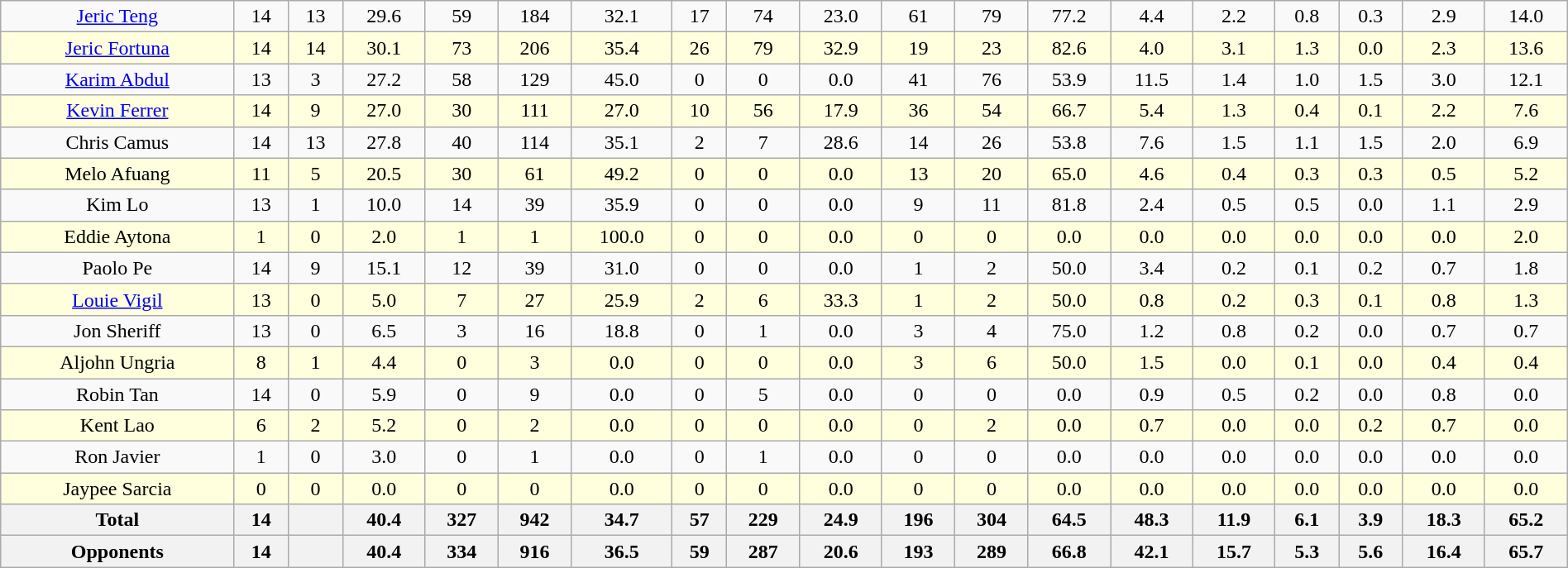<table class=wikitable width=100%>
<tr align=center>
<td><a href='#'>Jeric Teng</a></td>
<td>14</td>
<td>13</td>
<td>29.6</td>
<td>59</td>
<td>184</td>
<td>32.1</td>
<td>17</td>
<td>74</td>
<td>23.0</td>
<td>61</td>
<td>79</td>
<td>77.2</td>
<td>4.4</td>
<td>2.2</td>
<td>0.8</td>
<td>0.3</td>
<td>2.9</td>
<td style=>14.0</td>
</tr>
<tr bgcolor=#ffffdd align=center>
<td><a href='#'>Jeric Fortuna</a></td>
<td>14</td>
<td>14</td>
<td style=>30.1</td>
<td>73</td>
<td>206</td>
<td>35.4</td>
<td>26</td>
<td>79</td>
<td>32.9</td>
<td>19</td>
<td>23</td>
<td style=>82.6</td>
<td>4.0</td>
<td style=>3.1</td>
<td style=>1.3</td>
<td>0.0</td>
<td>2.3</td>
<td>13.6</td>
</tr>
<tr align=center>
<td><a href='#'>Karim Abdul</a></td>
<td>13</td>
<td>3</td>
<td>27.2</td>
<td>58</td>
<td>129</td>
<td>45.0</td>
<td>0</td>
<td>0</td>
<td>0.0</td>
<td>41</td>
<td>76</td>
<td>53.9</td>
<td style=>11.5</td>
<td>1.4</td>
<td>1.0</td>
<td style=>1.5</td>
<td>3.0</td>
<td>12.1</td>
</tr>
<tr bgcolor=#ffffdd align=center>
<td><a href='#'>Kevin Ferrer</a></td>
<td>14</td>
<td>9</td>
<td>27.0</td>
<td>30</td>
<td>111</td>
<td>27.0</td>
<td>10</td>
<td>56</td>
<td>17.9</td>
<td>36</td>
<td>54</td>
<td>66.7</td>
<td>5.4</td>
<td>1.3</td>
<td>0.4</td>
<td>0.1</td>
<td>2.2</td>
<td>7.6</td>
</tr>
<tr align=center>
<td>Chris Camus</td>
<td>14</td>
<td>13</td>
<td>27.8</td>
<td>40</td>
<td>114</td>
<td>35.1</td>
<td>2</td>
<td>7</td>
<td>28.6</td>
<td>14</td>
<td>26</td>
<td>53.8</td>
<td>7.6</td>
<td>1.5</td>
<td>1.1</td>
<td style=>1.5</td>
<td>2.0</td>
<td>6.9</td>
</tr>
<tr bgcolor=#ffffdd align=center>
<td>Melo Afuang</td>
<td>11</td>
<td>5</td>
<td>20.5</td>
<td>30</td>
<td>61</td>
<td>49.2</td>
<td>0</td>
<td>0</td>
<td>0.0</td>
<td>13</td>
<td>20</td>
<td>65.0</td>
<td>4.6</td>
<td>0.4</td>
<td>0.3</td>
<td>0.3</td>
<td>0.5</td>
<td>5.2</td>
</tr>
<tr align=center>
<td>Kim Lo</td>
<td>13</td>
<td>1</td>
<td>10.0</td>
<td>14</td>
<td>39</td>
<td>35.9</td>
<td>0</td>
<td>0</td>
<td>0.0</td>
<td>9</td>
<td>11</td>
<td>81.8</td>
<td>2.4</td>
<td>0.5</td>
<td>0.5</td>
<td>0.0</td>
<td>1.1</td>
<td>2.9</td>
</tr>
<tr bgcolor=#ffffdd align=center>
<td>Eddie Aytona</td>
<td>1</td>
<td>0</td>
<td>2.0</td>
<td>1</td>
<td>1</td>
<td style=>100.0</td>
<td>0</td>
<td>0</td>
<td>0.0</td>
<td>0</td>
<td>0</td>
<td>0.0</td>
<td>0.0</td>
<td>0.0</td>
<td>0.0</td>
<td>0.0</td>
<td>0.0</td>
<td>2.0</td>
</tr>
<tr align=center>
<td>Paolo Pe</td>
<td>14</td>
<td>9</td>
<td>15.1</td>
<td>12</td>
<td>39</td>
<td>31.0</td>
<td>0</td>
<td>0</td>
<td>0.0</td>
<td>1</td>
<td>2</td>
<td>50.0</td>
<td>3.4</td>
<td>0.2</td>
<td>0.1</td>
<td>0.2</td>
<td>0.7</td>
<td>1.8</td>
</tr>
<tr bgcolor=#ffffdd align=center>
<td><a href='#'>Louie Vigil</a></td>
<td>13</td>
<td>0</td>
<td>5.0</td>
<td>7</td>
<td>27</td>
<td>25.9</td>
<td>2</td>
<td>6</td>
<td style=>33.3</td>
<td>1</td>
<td>2</td>
<td>50.0</td>
<td>0.8</td>
<td>0.2</td>
<td>0.3</td>
<td>0.1</td>
<td>0.8</td>
<td>1.3</td>
</tr>
<tr align=center>
<td>Jon Sheriff</td>
<td>13</td>
<td>0</td>
<td>6.5</td>
<td>3</td>
<td>16</td>
<td>18.8</td>
<td>0</td>
<td>1</td>
<td>0.0</td>
<td>3</td>
<td>4</td>
<td>75.0</td>
<td>1.2</td>
<td>0.8</td>
<td>0.2</td>
<td>0.0</td>
<td>0.7</td>
<td>0.7</td>
</tr>
<tr bgcolor=#ffffdd align=center>
<td>Aljohn Ungria</td>
<td>8</td>
<td>1</td>
<td>4.4</td>
<td>0</td>
<td>3</td>
<td>0.0</td>
<td>0</td>
<td>0</td>
<td>0.0</td>
<td>3</td>
<td>6</td>
<td>50.0</td>
<td>1.5</td>
<td>0.0</td>
<td>0.1</td>
<td>0.0</td>
<td>0.4</td>
<td>0.4</td>
</tr>
<tr align=center>
<td>Robin Tan</td>
<td>14</td>
<td>0</td>
<td>5.9</td>
<td>0</td>
<td>9</td>
<td>0.0</td>
<td>0</td>
<td>5</td>
<td>0.0</td>
<td>0</td>
<td>0</td>
<td>0.0</td>
<td>0.9</td>
<td>0.5</td>
<td>0.2</td>
<td>0.0</td>
<td>0.8</td>
<td>0.0</td>
</tr>
<tr bgcolor=#ffffdd align=center>
<td>Kent Lao</td>
<td>6</td>
<td>2</td>
<td>5.2</td>
<td>0</td>
<td>2</td>
<td>0.0</td>
<td>0</td>
<td>0</td>
<td>0.0</td>
<td>0</td>
<td>2</td>
<td>0.0</td>
<td>0.7</td>
<td>0.0</td>
<td>0.0</td>
<td>0.2</td>
<td>0.7</td>
<td>0.0</td>
</tr>
<tr align=center>
<td>Ron Javier</td>
<td>1</td>
<td>0</td>
<td>3.0</td>
<td>0</td>
<td>1</td>
<td>0.0</td>
<td>0</td>
<td>1</td>
<td>0.0</td>
<td>0</td>
<td>0</td>
<td>0.0</td>
<td>0.0</td>
<td>0.0</td>
<td>0.0</td>
<td>0.0</td>
<td>0.0</td>
<td>0.0</td>
</tr>
<tr bgcolor=#ffffdd align=center>
<td>Jaypee Sarcia</td>
<td>0</td>
<td>0</td>
<td>0.0</td>
<td>0</td>
<td>0</td>
<td>0.0</td>
<td>0</td>
<td>0</td>
<td>0.0</td>
<td>0</td>
<td>0</td>
<td>0.0</td>
<td>0.0</td>
<td>0.0</td>
<td>0.0</td>
<td>0.0</td>
<td>0.0</td>
<td>0.0</td>
</tr>
<tr class=sortbottom>
<th>Total</th>
<th>14</th>
<th></th>
<th>40.4</th>
<th>327</th>
<th>942</th>
<th>34.7</th>
<th>57</th>
<th>229</th>
<th>24.9</th>
<th>196</th>
<th>304</th>
<th>64.5</th>
<th>48.3</th>
<th>11.9</th>
<th>6.1</th>
<th>3.9</th>
<th>18.3</th>
<th>65.2</th>
</tr>
<tr class=sortbottom>
<th>Opponents</th>
<th>14</th>
<th></th>
<th>40.4</th>
<th>334</th>
<th>916</th>
<th>36.5</th>
<th>59</th>
<th>287</th>
<th>20.6</th>
<th>193</th>
<th>289</th>
<th>66.8</th>
<th>42.1</th>
<th>15.7</th>
<th>5.3</th>
<th>5.6</th>
<th>16.4</th>
<th>65.7</th>
</tr>
</table>
